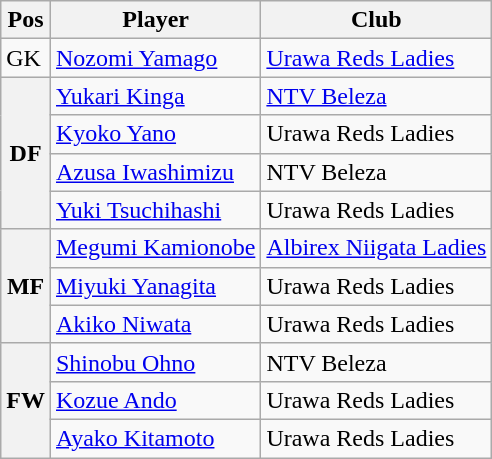<table class="wikitable">
<tr>
<th>Pos</th>
<th>Player</th>
<th>Club</th>
</tr>
<tr>
<td>GK</td>
<td> <a href='#'>Nozomi Yamago</a></td>
<td><a href='#'>Urawa Reds Ladies</a></td>
</tr>
<tr>
<th rowspan=4>DF</th>
<td> <a href='#'>Yukari Kinga</a></td>
<td><a href='#'>NTV Beleza</a></td>
</tr>
<tr>
<td> <a href='#'>Kyoko Yano</a></td>
<td Urawa Red Diamonds Ladies>Urawa Reds Ladies</td>
</tr>
<tr>
<td> <a href='#'>Azusa Iwashimizu</a></td>
<td>NTV Beleza</td>
</tr>
<tr>
<td> <a href='#'>Yuki Tsuchihashi</a></td>
<td Urawa Red Diamonds Ladies>Urawa Reds Ladies</td>
</tr>
<tr>
<th rowspan=3>MF</th>
<td> <a href='#'>Megumi Kamionobe</a></td>
<td><a href='#'>Albirex Niigata Ladies</a></td>
</tr>
<tr>
<td> <a href='#'>Miyuki Yanagita</a></td>
<td Urawa Red Diamonds Ladies>Urawa Reds Ladies</td>
</tr>
<tr>
<td> <a href='#'>Akiko Niwata</a></td>
<td Urawa Red Diamonds Ladies>Urawa Reds Ladies</td>
</tr>
<tr>
<th rowspan=3>FW</th>
<td> <a href='#'>Shinobu Ohno</a></td>
<td>NTV Beleza</td>
</tr>
<tr>
<td> <a href='#'>Kozue Ando</a></td>
<td Urawa Red Diamonds Ladies>Urawa Reds Ladies</td>
</tr>
<tr>
<td> <a href='#'>Ayako Kitamoto</a></td>
<td Urawa Red Diamonds Ladies>Urawa Reds Ladies</td>
</tr>
</table>
